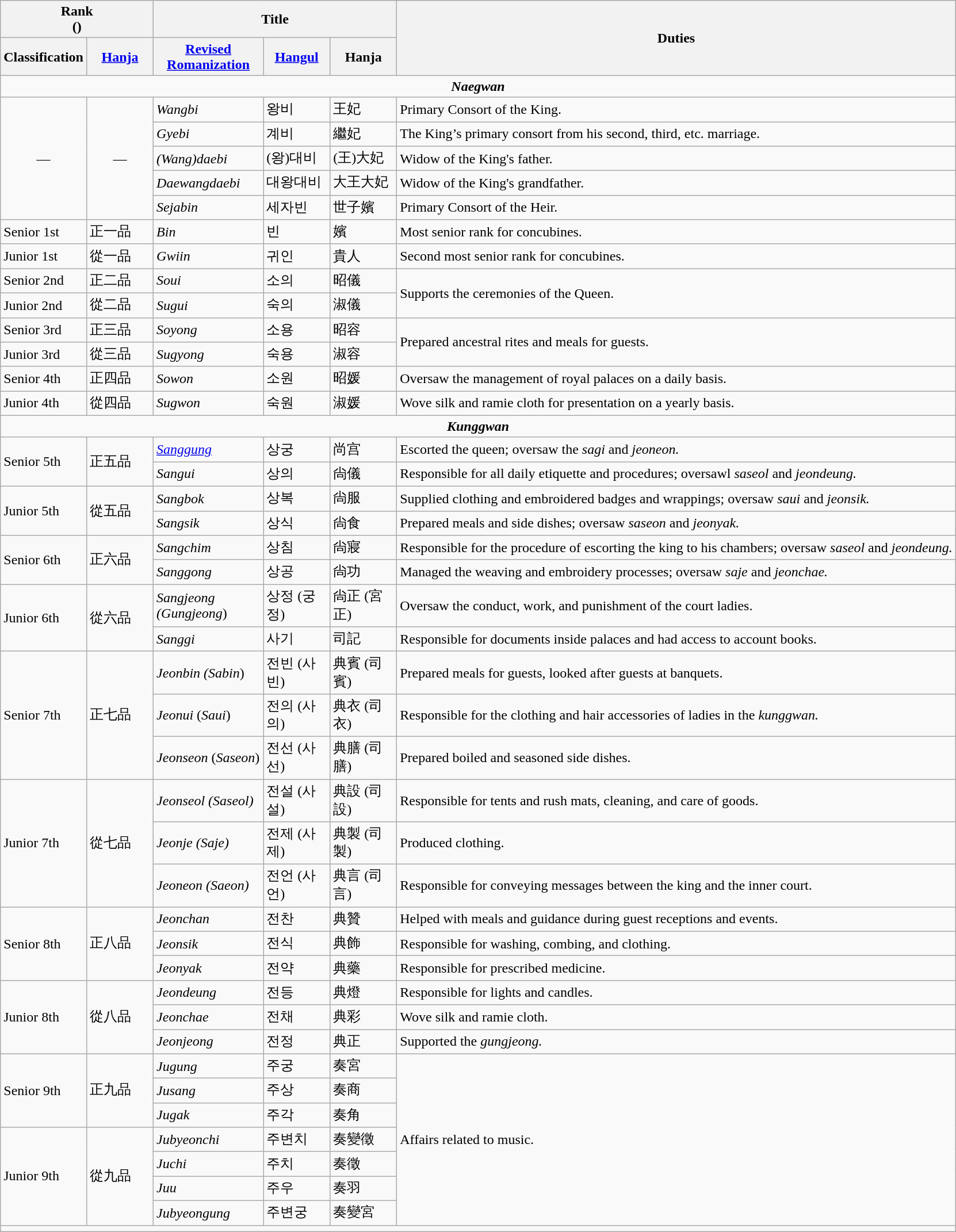<table class="wikitable">
<tr>
<th colspan="2">Rank<br>()</th>
<th colspan="3">Title</th>
<th rowspan="2">Duties</th>
</tr>
<tr>
<th>Classification</th>
<th width=70px><a href='#'>Hanja</a></th>
<th width=120px><a href='#'>Revised Romanization</a></th>
<th width=70px><a href='#'>Hangul</a></th>
<th width=70px>Hanja</th>
</tr>
<tr>
<td align=center colspan="6"><strong><em>Naegwan</em></strong></td>
</tr>
<tr>
<td align=center rowspan="5">—</td>
<td align=center rowspan="5">—</td>
<td><em>Wangbi</em></td>
<td>왕비</td>
<td>王妃</td>
<td>Primary Consort of the King.</td>
</tr>
<tr>
<td><em>Gyebi</em></td>
<td>계비</td>
<td>繼妃</td>
<td>The King’s primary consort from his second, third, etc. marriage.</td>
</tr>
<tr>
<td><em>(Wang)daebi</em></td>
<td>(왕)대비</td>
<td>(王)大妃</td>
<td>Widow of the King's father.</td>
</tr>
<tr>
<td><em>Daewangdaebi</em></td>
<td>대왕대비</td>
<td>大王大妃</td>
<td>Widow of the King's grandfather.</td>
</tr>
<tr>
<td><em>Sejabin</em></td>
<td>세자빈</td>
<td>世子嬪</td>
<td>Primary Consort of the Heir.</td>
</tr>
<tr>
<td>Senior 1st</td>
<td>正一品</td>
<td><em>Bin</em></td>
<td>빈</td>
<td>嬪</td>
<td>Most senior rank for concubines.</td>
</tr>
<tr>
<td>Junior 1st</td>
<td>從一品</td>
<td><em>Gwiin</em></td>
<td>귀인</td>
<td>貴人</td>
<td>Second most senior rank for concubines.</td>
</tr>
<tr>
<td>Senior 2nd</td>
<td>正二品</td>
<td><em>Soui</em></td>
<td>소의</td>
<td>昭儀</td>
<td rowspan="2">Supports the ceremonies of the Queen.</td>
</tr>
<tr>
<td>Junior 2nd</td>
<td>從二品</td>
<td><em>Sugui</em></td>
<td>숙의</td>
<td>淑儀</td>
</tr>
<tr>
<td>Senior 3rd</td>
<td>正三品</td>
<td><em>Soyong</em></td>
<td>소용</td>
<td>昭容</td>
<td rowspan="2">Prepared ancestral rites and meals for guests.</td>
</tr>
<tr>
<td>Junior 3rd</td>
<td>從三品</td>
<td><em>Sugyong</em></td>
<td>숙용</td>
<td>淑容</td>
</tr>
<tr>
<td>Senior 4th</td>
<td>正四品</td>
<td><em>Sowon</em></td>
<td>소원</td>
<td>昭媛</td>
<td>Oversaw the management of royal palaces on a daily basis.</td>
</tr>
<tr>
<td>Junior 4th</td>
<td>從四品</td>
<td><em>Sugwon</em></td>
<td>숙원</td>
<td>淑媛</td>
<td>Wove silk and ramie cloth for presentation on a yearly basis.</td>
</tr>
<tr>
<td align=center colspan="6"><strong><em>Kunggwan</em></strong></td>
</tr>
<tr>
<td rowspan="2">Senior 5th</td>
<td rowspan="2">正五品</td>
<td><em><a href='#'>Sanggung</a></em></td>
<td>상궁</td>
<td>尚宫</td>
<td>Escorted the queen; oversaw the <em>sagi</em> and <em>jeoneon.</em></td>
</tr>
<tr>
<td><em>Sangui</em></td>
<td>상의</td>
<td>尙儀</td>
<td>Responsible for all daily etiquette and procedures; oversawl <em>saseol</em> and <em>jeondeung.</em></td>
</tr>
<tr>
<td rowspan="2">Junior 5th</td>
<td rowspan="2">從五品</td>
<td><em>Sangbok</em></td>
<td>상복</td>
<td>尙服</td>
<td>Supplied clothing and embroidered badges and wrappings; oversaw <em>saui</em> and <em>jeonsik.</em></td>
</tr>
<tr>
<td><em>Sangsik</em></td>
<td>상식</td>
<td>尙食</td>
<td>Prepared meals and side dishes; oversaw <em>saseon</em> and <em>jeonyak.</em></td>
</tr>
<tr>
<td rowspan="2">Senior 6th</td>
<td rowspan="2">正六品</td>
<td><em>Sangchim</em></td>
<td>상침</td>
<td>尙寢</td>
<td>Responsible for the procedure of escorting the king to his chambers; oversaw <em>saseol</em> and <em>jeondeung.</em></td>
</tr>
<tr>
<td><em>Sanggong</em></td>
<td>상공</td>
<td>尙功</td>
<td>Managed the weaving and embroidery processes; oversaw <em>saje</em> and <em>jeonchae.</em></td>
</tr>
<tr>
<td rowspan="2">Junior 6th</td>
<td rowspan="2">從六品</td>
<td><em>Sangjeong (Gungjeong</em>)</td>
<td>상정 (궁정)</td>
<td>尙正 (宮正)</td>
<td>Oversaw the conduct, work, and punishment of the court ladies.</td>
</tr>
<tr>
<td><em>Sanggi</em></td>
<td>사기</td>
<td>司記</td>
<td>Responsible for documents inside palaces and had access to account books.</td>
</tr>
<tr>
<td rowspan="3">Senior 7th</td>
<td rowspan="3">正七品</td>
<td><em>Jeonbin (Sabin</em>)</td>
<td>전빈 (사빈)</td>
<td>典賓 (司賓)</td>
<td>Prepared meals for guests, looked after guests at banquets.</td>
</tr>
<tr>
<td><em>Jeonui</em> (<em>Saui</em>)</td>
<td>전의 (사의)</td>
<td>典衣 (司衣)</td>
<td>Responsible for the clothing and hair accessories of ladies in the <em>kunggwan.</em></td>
</tr>
<tr>
<td><em>Jeonseon</em> (<em>Saseon</em>)</td>
<td>전선 (사선)</td>
<td>典膳 (司膳)</td>
<td>Prepared boiled and seasoned side dishes.</td>
</tr>
<tr>
<td rowspan="3">Junior 7th</td>
<td rowspan="3">從七品</td>
<td><em>Jeonseol (Saseol)</em></td>
<td>전설 (사설)</td>
<td>典設 (司設)</td>
<td>Responsible for tents and rush mats, cleaning, and care of goods.</td>
</tr>
<tr>
<td><em>Jeonje (Saje)</em></td>
<td>전제 (사제)</td>
<td>典製 (司製)</td>
<td>Produced clothing.</td>
</tr>
<tr>
<td><em>Jeoneon (Saeon)</em></td>
<td>전언 (사언)</td>
<td>典言 (司言)</td>
<td>Responsible for conveying messages between the king and the inner court.</td>
</tr>
<tr>
<td rowspan="3">Senior 8th</td>
<td rowspan="3">正八品</td>
<td><em>Jeonchan</em></td>
<td>전찬</td>
<td>典贊</td>
<td>Helped with meals and guidance during guest receptions and events.</td>
</tr>
<tr>
<td><em>Jeonsik</em></td>
<td>전식</td>
<td>典飾</td>
<td>Responsible for washing, combing, and clothing.</td>
</tr>
<tr>
<td><em>Jeonyak</em></td>
<td>전약</td>
<td>典藥</td>
<td>Responsible for prescribed medicine.</td>
</tr>
<tr>
<td rowspan="3">Junior 8th</td>
<td rowspan="3">從八品</td>
<td><em>Jeondeung</em></td>
<td>전등</td>
<td>典燈</td>
<td>Responsible for lights and candles.</td>
</tr>
<tr>
<td><em>Jeonchae</em></td>
<td>전채</td>
<td>典彩</td>
<td>Wove silk and ramie cloth.</td>
</tr>
<tr>
<td><em>Jeonjeong</em></td>
<td>전정</td>
<td>典正</td>
<td>Supported the <em>gungjeong.</em></td>
</tr>
<tr>
<td rowspan="3">Senior 9th</td>
<td rowspan="3">正九品</td>
<td><em>Jugung</em></td>
<td>주궁</td>
<td>奏宮</td>
<td rowspan="7">Affairs related to music.</td>
</tr>
<tr>
<td><em>Jusang</em></td>
<td>주상</td>
<td>奏商</td>
</tr>
<tr>
<td><em>Jugak</em></td>
<td>주각</td>
<td>奏角</td>
</tr>
<tr>
<td rowspan="4">Junior 9th</td>
<td rowspan="4">從九品</td>
<td><em>Jubyeonchi</em></td>
<td>주변치</td>
<td>奏變徵</td>
</tr>
<tr>
<td><em>Juchi</em></td>
<td>주치</td>
<td>奏徵</td>
</tr>
<tr>
<td><em>Juu</em></td>
<td>주우</td>
<td>奏羽</td>
</tr>
<tr>
<td><em>Jubyeongung</em></td>
<td>주변궁</td>
<td>奏變宮</td>
</tr>
<tr>
<td colspan="6"></td>
</tr>
</table>
